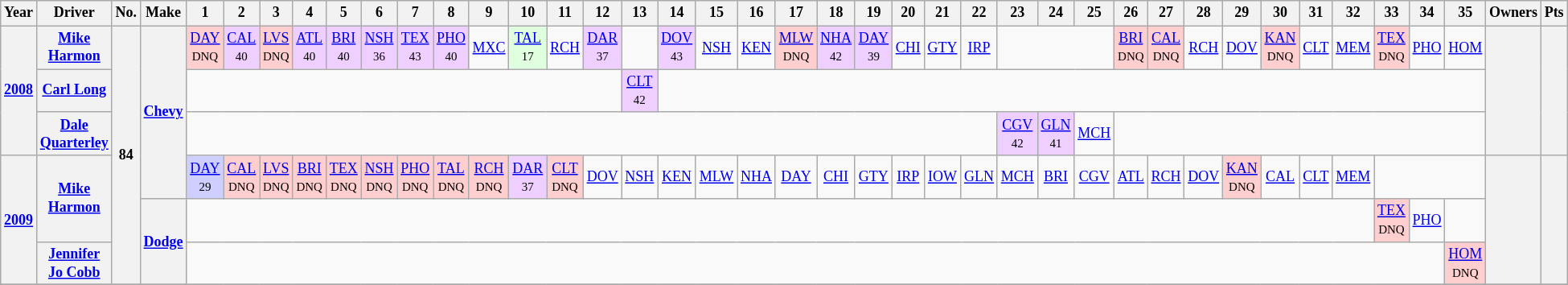<table class="wikitable" style="text-align:center; font-size:75%">
<tr>
<th>Year</th>
<th>Driver</th>
<th>No.</th>
<th>Make</th>
<th>1</th>
<th>2</th>
<th>3</th>
<th>4</th>
<th>5</th>
<th>6</th>
<th>7</th>
<th>8</th>
<th>9</th>
<th>10</th>
<th>11</th>
<th>12</th>
<th>13</th>
<th>14</th>
<th>15</th>
<th>16</th>
<th>17</th>
<th>18</th>
<th>19</th>
<th>20</th>
<th>21</th>
<th>22</th>
<th>23</th>
<th>24</th>
<th>25</th>
<th>26</th>
<th>27</th>
<th>28</th>
<th>29</th>
<th>30</th>
<th>31</th>
<th>32</th>
<th>33</th>
<th>34</th>
<th>35</th>
<th>Owners</th>
<th>Pts</th>
</tr>
<tr>
<th Rowspan=3><a href='#'>2008</a></th>
<th><a href='#'>Mike Harmon</a></th>
<th Rowspan=6>84</th>
<th Rowspan=4><a href='#'>Chevy</a></th>
<td style="background:#FFCFCF;"><a href='#'>DAY</a><br><small>DNQ</small></td>
<td style="background:#EFCFFF;"><a href='#'>CAL</a><br><small>40</small></td>
<td style="background:#FFCFCF;"><a href='#'>LVS</a><br><small>DNQ</small></td>
<td style="background:#EFCFFF;"><a href='#'>ATL</a><br><small>40</small></td>
<td style="background:#EFCFFF;"><a href='#'>BRI</a><br><small>40</small></td>
<td style="background:#EFCFFF;"><a href='#'>NSH</a><br><small>36</small></td>
<td style="background:#EFCFFF;"><a href='#'>TEX</a><br><small>43</small></td>
<td style="background:#EFCFFF;"><a href='#'>PHO</a><br><small>40</small></td>
<td><a href='#'>MXC</a></td>
<td style="background:#DFFFDF;"><a href='#'>TAL</a><br><small>17</small></td>
<td><a href='#'>RCH</a></td>
<td style="background:#EFCFFF;"><a href='#'>DAR</a><br><small>37</small></td>
<td></td>
<td style="background:#EFCFFF;"><a href='#'>DOV</a><br><small>43</small></td>
<td><a href='#'>NSH</a></td>
<td><a href='#'>KEN</a></td>
<td style="background:#FFCFCF;"><a href='#'>MLW</a><br><small>DNQ</small></td>
<td style="background:#EFCFFF;"><a href='#'>NHA</a><br><small>42</small></td>
<td style="background:#EFCFFF;"><a href='#'>DAY</a><br><small>39</small></td>
<td><a href='#'>CHI</a></td>
<td><a href='#'>GTY</a></td>
<td><a href='#'>IRP</a></td>
<td colspan=3></td>
<td style="background:#FFCFCF;"><a href='#'>BRI</a><br><small>DNQ</small></td>
<td style="background:#FFCFCF;"><a href='#'>CAL</a><br><small>DNQ</small></td>
<td><a href='#'>RCH</a></td>
<td><a href='#'>DOV</a></td>
<td style="background:#FFCFCF;"><a href='#'>KAN</a><br><small>DNQ</small></td>
<td><a href='#'>CLT</a></td>
<td><a href='#'>MEM</a></td>
<td style="background:#FFCFCF;"><a href='#'>TEX</a><br><small>DNQ</small></td>
<td><a href='#'>PHO</a></td>
<td><a href='#'>HOM</a></td>
<th Rowspan=3></th>
<th Rowspan=3></th>
</tr>
<tr>
<th><a href='#'>Carl Long</a></th>
<td colspan=12></td>
<td style="background:#EFCFFF;"><a href='#'>CLT</a><br><small>42</small></td>
<td colspan=22></td>
</tr>
<tr>
<th><a href='#'>Dale Quarterley</a></th>
<td colspan=22></td>
<td style="background:#EFCFFF;"><a href='#'>CGV</a><br><small>42</small></td>
<td style="background:#EFCFFF;"><a href='#'>GLN</a><br><small>41</small></td>
<td><a href='#'>MCH</a></td>
<td colspan=10></td>
</tr>
<tr>
<th Rowspan=3><a href='#'>2009</a></th>
<th Rowspan=2><a href='#'>Mike Harmon</a></th>
<td bgcolor="#CFCFFF"><a href='#'>DAY</a><br><small>29</small></td>
<td bgcolor="#FFCFCF"><a href='#'>CAL</a><br><small>DNQ</small></td>
<td bgcolor="#FFCFCF"><a href='#'>LVS</a><br><small>DNQ</small></td>
<td bgcolor="#FFCFCF"><a href='#'>BRI</a><br><small>DNQ</small></td>
<td bgcolor="#FFCFCF"><a href='#'>TEX</a><br><small>DNQ</small></td>
<td bgcolor="#FFCFCF"><a href='#'>NSH</a><br><small>DNQ</small></td>
<td bgcolor="#FFCFCF"><a href='#'>PHO</a><br><small>DNQ</small></td>
<td bgcolor="#FFCFCF"><a href='#'>TAL</a><br><small>DNQ</small></td>
<td bgcolor="#FFCFCF"><a href='#'>RCH</a><br><small>DNQ</small></td>
<td bgcolor="#EFCFFF"><a href='#'>DAR</a><br><small>37</small></td>
<td bgcolor="#FFCFCF"><a href='#'>CLT</a><br><small>DNQ</small></td>
<td><a href='#'>DOV</a></td>
<td><a href='#'>NSH</a></td>
<td><a href='#'>KEN</a></td>
<td><a href='#'>MLW</a></td>
<td><a href='#'>NHA</a></td>
<td><a href='#'>DAY</a></td>
<td><a href='#'>CHI</a></td>
<td><a href='#'>GTY</a></td>
<td><a href='#'>IRP</a></td>
<td><a href='#'>IOW</a></td>
<td><a href='#'>GLN</a></td>
<td><a href='#'>MCH</a></td>
<td><a href='#'>BRI</a></td>
<td><a href='#'>CGV</a></td>
<td><a href='#'>ATL</a></td>
<td><a href='#'>RCH</a></td>
<td><a href='#'>DOV</a></td>
<td style="background:#FFCFCF;"><a href='#'>KAN</a><br><small>DNQ</small></td>
<td><a href='#'>CAL</a></td>
<td><a href='#'>CLT</a></td>
<td><a href='#'>MEM</a></td>
<td colspan=3></td>
<th rowspan=3></th>
<th rowspan=3></th>
</tr>
<tr>
<th Rowspan=2><a href='#'>Dodge</a></th>
<td colspan=32></td>
<td bgcolor="#FFCFCF"><a href='#'>TEX</a><br><small>DNQ</small></td>
<td><a href='#'>PHO</a></td>
<td></td>
</tr>
<tr>
<th><a href='#'>Jennifer Jo Cobb</a></th>
<td colspan=34></td>
<td style="background:#FFCFCF;"><a href='#'>HOM</a><br><small>DNQ</small></td>
</tr>
<tr>
</tr>
</table>
